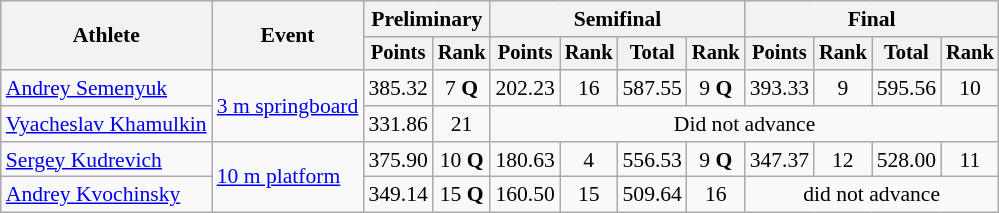<table class=wikitable style=font-size:90%;text-align:center>
<tr>
<th rowspan=2>Athlete</th>
<th rowspan=2>Event</th>
<th colspan=2>Preliminary</th>
<th colspan=4>Semifinal</th>
<th colspan=4>Final</th>
</tr>
<tr style=font-size:95%>
<th>Points</th>
<th>Rank</th>
<th>Points</th>
<th>Rank</th>
<th>Total</th>
<th>Rank</th>
<th>Points</th>
<th>Rank</th>
<th>Total</th>
<th>Rank</th>
</tr>
<tr>
<td align=left><a href='#'>Andrey Semenyuk</a></td>
<td align=left rowspan=2><a href='#'>3 m springboard</a></td>
<td>385.32</td>
<td>7 <strong>Q</strong></td>
<td>202.23</td>
<td>16</td>
<td>587.55</td>
<td>9 <strong>Q</strong></td>
<td>393.33</td>
<td>9</td>
<td>595.56</td>
<td>10</td>
</tr>
<tr>
<td align=left><a href='#'>Vyacheslav Khamulkin</a></td>
<td>331.86</td>
<td>21</td>
<td colspan=8>Did not advance</td>
</tr>
<tr>
<td align=left><a href='#'>Sergey Kudrevich</a></td>
<td align=left rowspan=2><a href='#'>10 m platform</a></td>
<td>375.90</td>
<td>10 <strong>Q</strong></td>
<td>180.63</td>
<td>4</td>
<td>556.53</td>
<td>9 <strong>Q</strong></td>
<td>347.37</td>
<td>12</td>
<td>528.00</td>
<td>11</td>
</tr>
<tr>
<td align=left><a href='#'>Andrey Kvochinsky</a></td>
<td>349.14</td>
<td>15 <strong>Q</strong></td>
<td>160.50</td>
<td>15</td>
<td>509.64</td>
<td>16</td>
<td colspan=4>did not advance</td>
</tr>
</table>
